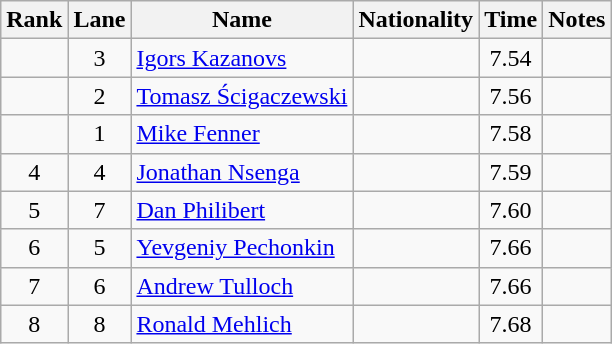<table class="wikitable sortable" style="text-align:center">
<tr>
<th>Rank</th>
<th>Lane</th>
<th>Name</th>
<th>Nationality</th>
<th>Time</th>
<th>Notes</th>
</tr>
<tr>
<td></td>
<td>3</td>
<td align="left"><a href='#'>Igors Kazanovs</a></td>
<td align=left></td>
<td>7.54</td>
<td></td>
</tr>
<tr>
<td></td>
<td>2</td>
<td align="left"><a href='#'>Tomasz Ścigaczewski</a></td>
<td align=left></td>
<td>7.56</td>
<td></td>
</tr>
<tr>
<td></td>
<td>1</td>
<td align="left"><a href='#'>Mike Fenner</a></td>
<td align=left></td>
<td>7.58</td>
<td></td>
</tr>
<tr>
<td>4</td>
<td>4</td>
<td align="left"><a href='#'>Jonathan Nsenga</a></td>
<td align=left></td>
<td>7.59</td>
<td></td>
</tr>
<tr>
<td>5</td>
<td>7</td>
<td align="left"><a href='#'>Dan Philibert</a></td>
<td align=left></td>
<td>7.60</td>
<td></td>
</tr>
<tr>
<td>6</td>
<td>5</td>
<td align="left"><a href='#'>Yevgeniy Pechonkin</a></td>
<td align=left></td>
<td>7.66</td>
<td></td>
</tr>
<tr>
<td>7</td>
<td>6</td>
<td align="left"><a href='#'>Andrew Tulloch</a></td>
<td align=left></td>
<td>7.66</td>
<td></td>
</tr>
<tr>
<td>8</td>
<td>8</td>
<td align="left"><a href='#'>Ronald Mehlich</a></td>
<td align=left></td>
<td>7.68</td>
<td></td>
</tr>
</table>
